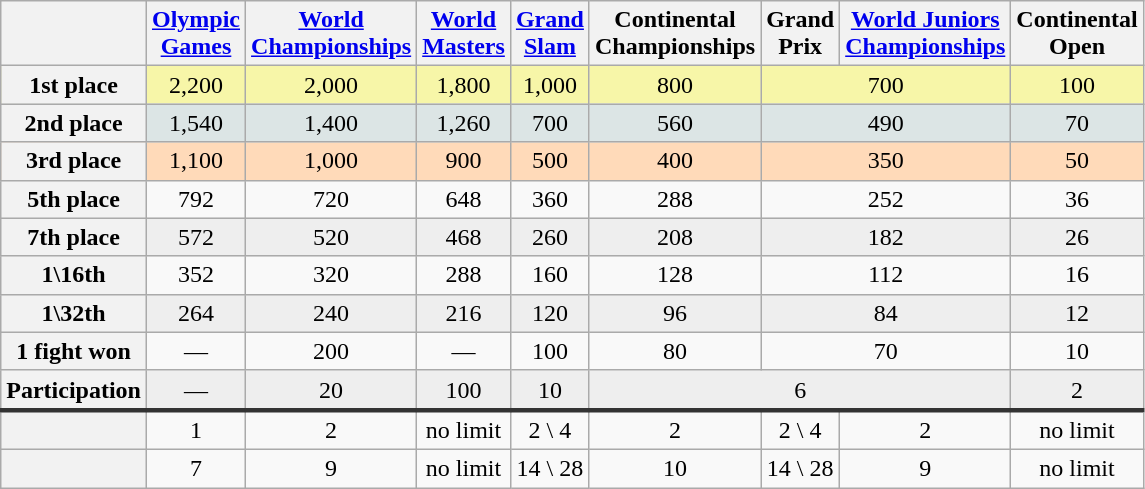<table class="wikitable" style="text-align:center;">
<tr>
<th></th>
<th><a href='#'>Olympic<br>Games</a></th>
<th><a href='#'>World<br>Championships</a></th>
<th><a href='#'>World<br>Masters</a></th>
<th><a href='#'>Grand<br>Slam</a></th>
<th>Continental<br>Championships</th>
<th>Grand<br>Prix</th>
<th><a href='#'>World Juniors<br>Championships</a></th>
<th>Continental<br>Open</th>
</tr>
<tr bgcolor=F7F6A8>
<th>1st place</th>
<td>2,200</td>
<td>2,000</td>
<td>1,800</td>
<td>1,000</td>
<td>800</td>
<td colspan=2>700</td>
<td>100</td>
</tr>
<tr bgcolor=DCE5E5>
<th>2nd place</th>
<td>1,540</td>
<td>1,400</td>
<td>1,260</td>
<td>700</td>
<td>560</td>
<td colspan=2>490</td>
<td>70</td>
</tr>
<tr bgcolor=FFDAB9>
<th>3rd place</th>
<td>1,100</td>
<td>1,000</td>
<td>900</td>
<td>500</td>
<td>400</td>
<td colspan=2>350</td>
<td>50</td>
</tr>
<tr>
<th>5th place</th>
<td>792</td>
<td>720</td>
<td>648</td>
<td>360</td>
<td>288</td>
<td colspan=2>252</td>
<td>36</td>
</tr>
<tr bgcolor=EEEEEE>
<th>7th place</th>
<td>572</td>
<td>520</td>
<td>468</td>
<td>260</td>
<td>208</td>
<td colspan=2>182</td>
<td>26</td>
</tr>
<tr>
<th>1\16th</th>
<td>352</td>
<td>320</td>
<td>288</td>
<td>160</td>
<td>128</td>
<td colspan=2>112</td>
<td>16</td>
</tr>
<tr bgcolor=EEEEEE>
<th>1\32th</th>
<td>264</td>
<td>240</td>
<td>216</td>
<td>120</td>
<td>96</td>
<td colspan=2>84</td>
<td>12</td>
</tr>
<tr>
<th>1 fight won</th>
<td>—</td>
<td>200</td>
<td>—</td>
<td>100</td>
<td>80</td>
<td colspan=2>70</td>
<td>10</td>
</tr>
<tr bgcolor=EEEEEE>
<th>Participation</th>
<td>—</td>
<td>20</td>
<td>100</td>
<td>10</td>
<td colspan=3>6</td>
<td>2</td>
</tr>
<tr style="border-top: 3px solid #333333;">
<th></th>
<td>1</td>
<td>2</td>
<td>no limit</td>
<td>2 \ 4</td>
<td>2</td>
<td>2 \ 4</td>
<td>2</td>
<td>no limit</td>
</tr>
<tr>
<th></th>
<td>7</td>
<td>9</td>
<td>no limit</td>
<td>14 \ 28</td>
<td>10</td>
<td>14 \ 28</td>
<td>9</td>
<td>no limit</td>
</tr>
</table>
